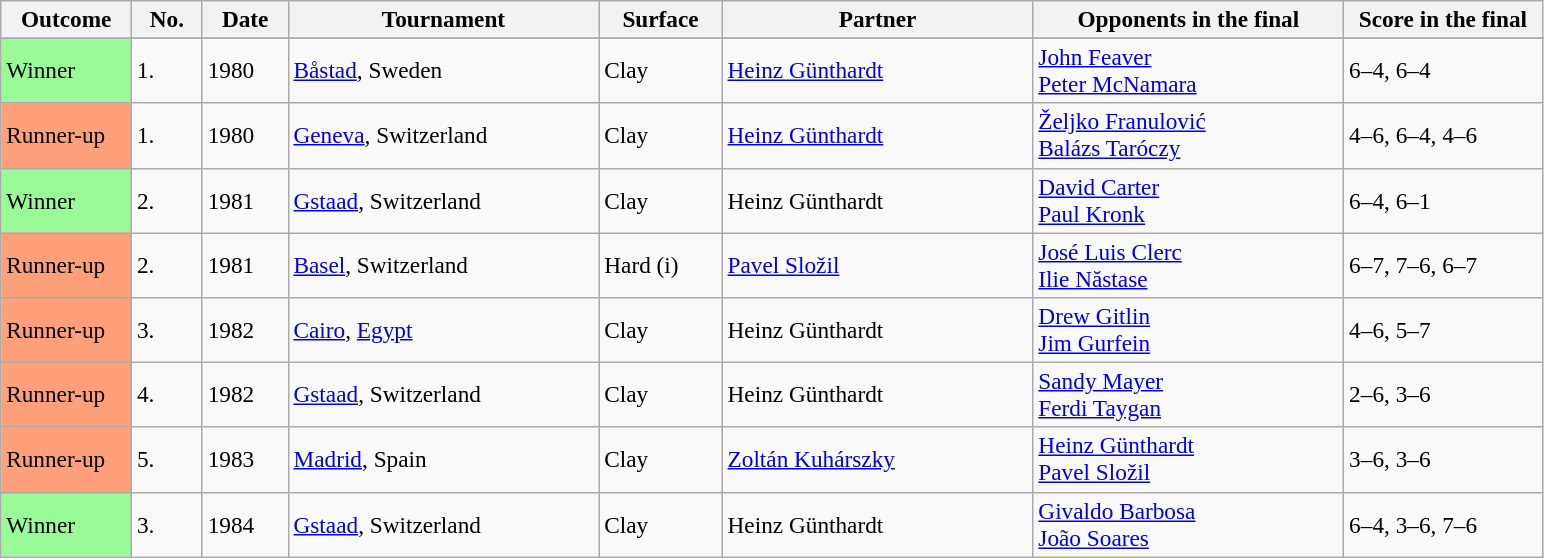<table class=wikitable style=font-size:97%>
<tr>
<th width=80>Outcome</th>
<th width=40>No.</th>
<th width=50>Date</th>
<th width=200>Tournament</th>
<th width=75>Surface</th>
<th width=200>Partner</th>
<th width=200>Opponents in the final</th>
<th width=125>Score in the final</th>
</tr>
<tr>
</tr>
<tr>
<td bgcolor=#98fb98>Winner</td>
<td>1.</td>
<td>1980</td>
<td><a href='#'>Båstad</a>, Sweden</td>
<td>Clay</td>
<td> <a href='#'>Heinz Günthardt</a></td>
<td> <a href='#'>John Feaver</a> <br>  <a href='#'>Peter McNamara</a></td>
<td>6–4, 6–4</td>
</tr>
<tr>
<td bgcolor=FFA07A>Runner-up</td>
<td>1.</td>
<td>1980</td>
<td><a href='#'>Geneva</a>, Switzerland</td>
<td>Clay</td>
<td> <a href='#'>Heinz Günthardt</a></td>
<td> <a href='#'>Željko Franulović</a> <br>  <a href='#'>Balázs Taróczy</a></td>
<td>4–6, 6–4, 4–6</td>
</tr>
<tr>
<td bgcolor=#98fb98>Winner</td>
<td>2.</td>
<td>1981</td>
<td><a href='#'>Gstaad</a>, Switzerland</td>
<td>Clay</td>
<td> Heinz Günthardt</td>
<td> <a href='#'>David Carter</a> <br>  <a href='#'>Paul Kronk</a></td>
<td>6–4, 6–1</td>
</tr>
<tr>
<td bgcolor=FFA07A>Runner-up</td>
<td>2.</td>
<td>1981</td>
<td><a href='#'>Basel</a>, Switzerland</td>
<td>Hard (i)</td>
<td> <a href='#'>Pavel Složil</a></td>
<td> <a href='#'>José Luis Clerc</a> <br>  <a href='#'>Ilie Năstase</a></td>
<td>6–7, 7–6, 6–7</td>
</tr>
<tr>
<td bgcolor=FFA07A>Runner-up</td>
<td>3.</td>
<td>1982</td>
<td><a href='#'>Cairo</a>, <a href='#'>Egypt</a></td>
<td>Clay</td>
<td> Heinz Günthardt</td>
<td> <a href='#'>Drew Gitlin</a> <br>  <a href='#'>Jim Gurfein</a></td>
<td>4–6, 5–7</td>
</tr>
<tr>
<td bgcolor=FFA07A>Runner-up</td>
<td>4.</td>
<td>1982</td>
<td><a href='#'>Gstaad</a>, Switzerland</td>
<td>Clay</td>
<td> Heinz Günthardt</td>
<td> <a href='#'>Sandy Mayer</a> <br>  <a href='#'>Ferdi Taygan</a></td>
<td>2–6, 3–6</td>
</tr>
<tr>
<td bgcolor=FFA07A>Runner-up</td>
<td>5.</td>
<td>1983</td>
<td><a href='#'>Madrid</a>, Spain</td>
<td>Clay</td>
<td> <a href='#'>Zoltán Kuhárszky</a></td>
<td> <a href='#'>Heinz Günthardt</a> <br>  <a href='#'>Pavel Složil</a></td>
<td>3–6, 3–6</td>
</tr>
<tr>
<td bgcolor=#98fb98>Winner</td>
<td>3.</td>
<td>1984</td>
<td><a href='#'>Gstaad</a>, Switzerland</td>
<td>Clay</td>
<td> Heinz Günthardt</td>
<td> <a href='#'>Givaldo Barbosa</a> <br>  <a href='#'>João Soares</a></td>
<td>6–4, 3–6, 7–6</td>
</tr>
</table>
